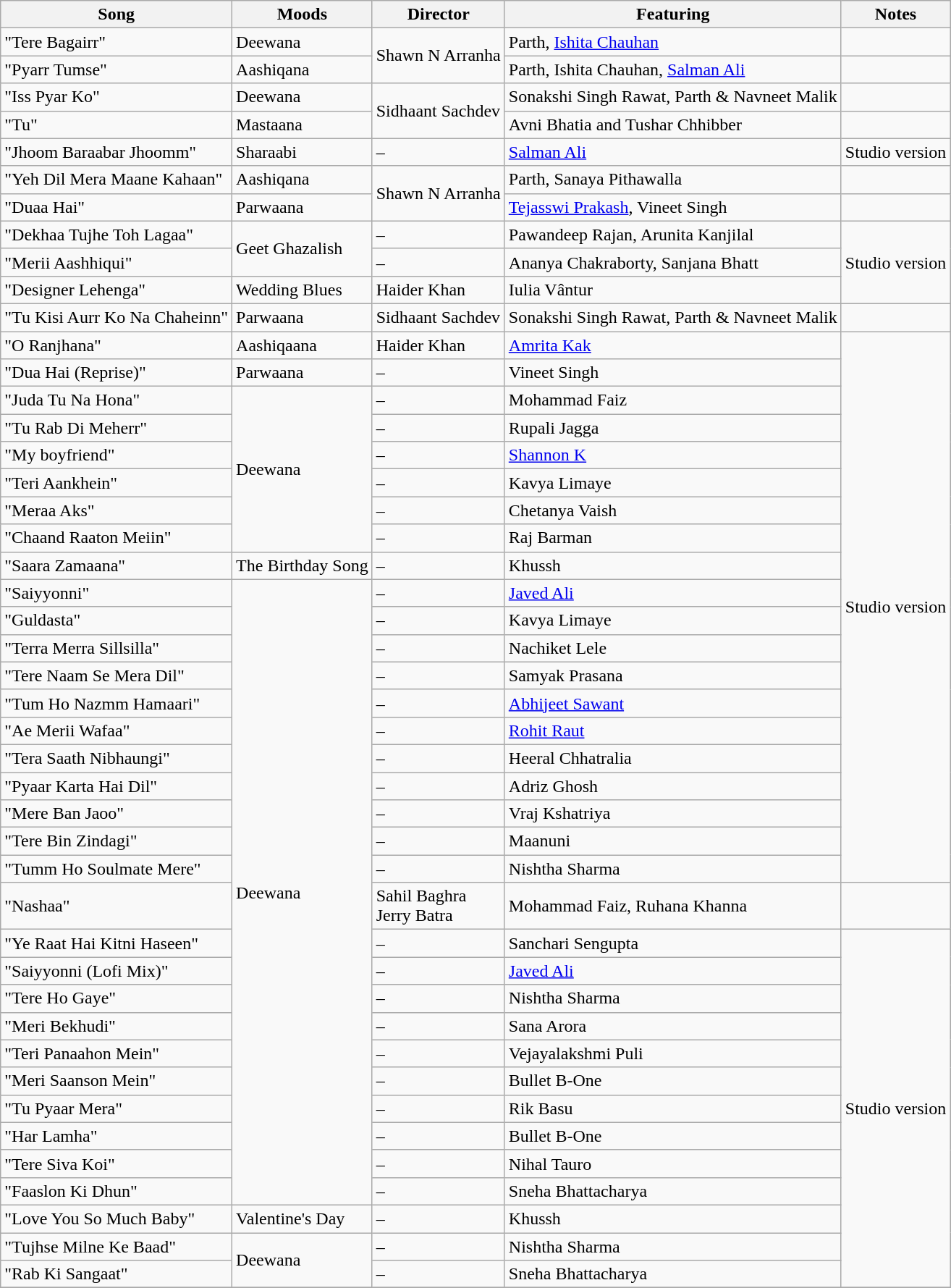<table class="wikitable">
<tr>
<th>Song</th>
<th>Moods</th>
<th>Director</th>
<th>Featuring</th>
<th>Notes</th>
</tr>
<tr>
<td>"Tere Bagairr"</td>
<td>Deewana</td>
<td rowspan=2>Shawn N Arranha</td>
<td>Parth, <a href='#'>Ishita Chauhan</a></td>
<td></td>
</tr>
<tr>
<td>"Pyarr Tumse"</td>
<td>Aashiqana</td>
<td>Parth, Ishita Chauhan, <a href='#'>Salman Ali</a> </td>
<td></td>
</tr>
<tr>
<td>"Iss Pyar Ko"</td>
<td>Deewana</td>
<td rowspan=2>Sidhaant Sachdev</td>
<td>Sonakshi Singh Rawat, Parth & Navneet Malik</td>
<td></td>
</tr>
<tr>
<td>"Tu"</td>
<td>Mastaana</td>
<td>Avni Bhatia and Tushar Chhibber</td>
<td></td>
</tr>
<tr>
<td>"Jhoom Baraabar Jhoomm"</td>
<td>Sharaabi</td>
<td>–</td>
<td><a href='#'>Salman Ali</a></td>
<td>Studio version</td>
</tr>
<tr>
<td>"Yeh Dil Mera Maane Kahaan"</td>
<td>Aashiqana</td>
<td rowspan=2>Shawn N Arranha</td>
<td>Parth, Sanaya Pithawalla</td>
<td></td>
</tr>
<tr>
<td>"Duaa Hai"</td>
<td>Parwaana</td>
<td><a href='#'>Tejasswi Prakash</a>, Vineet Singh</td>
<td></td>
</tr>
<tr>
<td>"Dekhaa Tujhe Toh Lagaa"</td>
<td rowspan=2>Geet Ghazalish</td>
<td>–</td>
<td>Pawandeep Rajan, Arunita Kanjilal</td>
<td rowspan=3>Studio version</td>
</tr>
<tr>
<td>"Merii Aashhiqui"</td>
<td>–</td>
<td>Ananya Chakraborty, Sanjana Bhatt</td>
</tr>
<tr>
<td>"Designer Lehenga"</td>
<td>Wedding Blues</td>
<td>Haider Khan</td>
<td>Iulia Vântur </td>
</tr>
<tr>
<td>"Tu Kisi Aurr Ko Na Chaheinn"</td>
<td>Parwaana</td>
<td>Sidhaant Sachdev</td>
<td>Sonakshi Singh Rawat, Parth & Navneet Malik</td>
<td></td>
</tr>
<tr>
<td>"O Ranjhana"</td>
<td>Aashiqaana</td>
<td>Haider Khan</td>
<td><a href='#'>Amrita Kak</a></td>
<td rowspan=20>Studio version</td>
</tr>
<tr>
<td>"Dua Hai (Reprise)"</td>
<td>Parwaana</td>
<td>–</td>
<td>Vineet Singh</td>
</tr>
<tr>
<td>"Juda Tu Na Hona"</td>
<td rowspan=6>Deewana</td>
<td>–</td>
<td>Mohammad Faiz</td>
</tr>
<tr>
<td>"Tu Rab Di Meherr"</td>
<td>–</td>
<td>Rupali Jagga</td>
</tr>
<tr>
<td>"My boyfriend"</td>
<td>–</td>
<td><a href='#'>Shannon K</a></td>
</tr>
<tr>
<td>"Teri Aankhein"</td>
<td>–</td>
<td>Kavya Limaye</td>
</tr>
<tr>
<td>"Meraa Aks"</td>
<td>–</td>
<td>Chetanya Vaish</td>
</tr>
<tr>
<td>"Chaand Raaton Meiin"</td>
<td>–</td>
<td>Raj Barman</td>
</tr>
<tr>
<td>"Saara Zamaana"</td>
<td>The Birthday Song</td>
<td>–</td>
<td>Khussh</td>
</tr>
<tr>
<td>"Saiyyonni"</td>
<td rowspan=22>Deewana</td>
<td>–</td>
<td><a href='#'>Javed Ali</a></td>
</tr>
<tr>
<td>"Guldasta"</td>
<td>–</td>
<td>Kavya Limaye</td>
</tr>
<tr>
<td>"Terra Merra Sillsilla"</td>
<td>–</td>
<td>Nachiket Lele</td>
</tr>
<tr>
<td>"Tere Naam Se Mera Dil"</td>
<td>–</td>
<td>Samyak Prasana</td>
</tr>
<tr>
<td>"Tum Ho Nazmm Hamaari"</td>
<td>–</td>
<td><a href='#'>Abhijeet Sawant</a></td>
</tr>
<tr>
<td>"Ae Merii Wafaa"</td>
<td>–</td>
<td><a href='#'>Rohit Raut</a></td>
</tr>
<tr>
<td>"Tera Saath Nibhaungi"</td>
<td>–</td>
<td>Heeral Chhatralia</td>
</tr>
<tr>
<td>"Pyaar Karta Hai Dil"</td>
<td>–</td>
<td>Adriz Ghosh</td>
</tr>
<tr>
<td>"Mere Ban Jaoo"</td>
<td>–</td>
<td>Vraj Kshatriya</td>
</tr>
<tr>
<td>"Tere Bin Zindagi"</td>
<td>–</td>
<td>Maanuni</td>
</tr>
<tr>
<td>"Tumm Ho Soulmate Mere"</td>
<td>–</td>
<td>Nishtha Sharma</td>
</tr>
<tr>
<td>"Nashaa"</td>
<td>Sahil Baghra<br>Jerry Batra</td>
<td>Mohammad Faiz, Ruhana Khanna</td>
</tr>
<tr>
<td>"Ye Raat Hai Kitni Haseen"</td>
<td>–</td>
<td>Sanchari Sengupta</td>
<td rowspan="13">Studio version</td>
</tr>
<tr>
<td>"Saiyyonni (Lofi Mix)"</td>
<td>–</td>
<td><a href='#'>Javed Ali</a></td>
</tr>
<tr>
<td>"Tere Ho Gaye"</td>
<td>–</td>
<td>Nishtha Sharma</td>
</tr>
<tr>
<td>"Meri Bekhudi"</td>
<td>–</td>
<td>Sana Arora</td>
</tr>
<tr>
<td>"Teri Panaahon Mein"</td>
<td>–</td>
<td>Vejayalakshmi Puli</td>
</tr>
<tr>
<td>"Meri Saanson Mein"</td>
<td>–</td>
<td>Bullet B-One</td>
</tr>
<tr>
<td>"Tu Pyaar Mera"</td>
<td>–</td>
<td>Rik Basu</td>
</tr>
<tr>
<td>"Har Lamha"</td>
<td>–</td>
<td>Bullet B-One</td>
</tr>
<tr>
<td>"Tere Siva Koi"</td>
<td>–</td>
<td>Nihal Tauro</td>
</tr>
<tr>
<td>"Faaslon Ki Dhun"</td>
<td>–</td>
<td>Sneha Bhattacharya</td>
</tr>
<tr>
<td>"Love You So Much Baby"</td>
<td>Valentine's Day</td>
<td>–</td>
<td>Khussh</td>
</tr>
<tr>
<td>"Tujhse Milne Ke Baad"</td>
<td rowspan="2">Deewana</td>
<td>–</td>
<td>Nishtha Sharma</td>
</tr>
<tr>
<td>"Rab Ki Sangaat"</td>
<td>–</td>
<td>Sneha Bhattacharya</td>
</tr>
<tr>
</tr>
</table>
